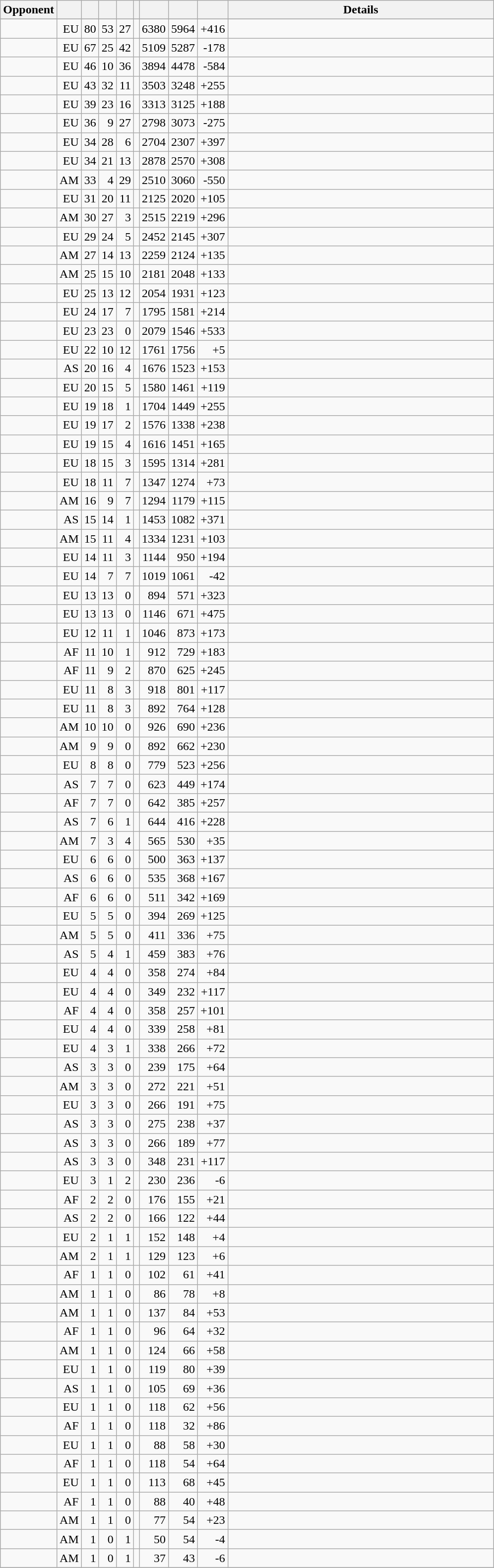<table class="wikitable collapsible sortable ">
<tr>
<th>Opponent</th>
<th></th>
<th></th>
<th></th>
<th></th>
<th></th>
<th></th>
<th></th>
<th></th>
<th style="width: 350px;">Details</th>
</tr>
<tr bgcolor="#d0ffd0">
</tr>
<tr align="right">
<td align="left"></td>
<td>EU</td>
<td>80</td>
<td>53</td>
<td>27</td>
<td><strong></strong></td>
<td>6380</td>
<td>5964</td>
<td>+416</td>
<td><br></td>
</tr>
<tr align="right">
<td align="left"></td>
<td>EU</td>
<td>67</td>
<td>25</td>
<td>42</td>
<td><strong></strong></td>
<td>5109</td>
<td>5287</td>
<td>-178</td>
<td><br></td>
</tr>
<tr align="right">
<td align="left"></td>
<td>EU</td>
<td>46</td>
<td>10</td>
<td>36</td>
<td><strong></strong></td>
<td>3894</td>
<td>4478</td>
<td>-584</td>
<td><br></td>
</tr>
<tr align="right">
<td align="left"></td>
<td>EU</td>
<td>43</td>
<td>32</td>
<td>11</td>
<td><strong></strong></td>
<td>3503</td>
<td>3248</td>
<td>+255</td>
<td><br></td>
</tr>
<tr align="right">
<td align="left"></td>
<td>EU</td>
<td>39</td>
<td>23</td>
<td>16</td>
<td><strong></strong></td>
<td>3313</td>
<td>3125</td>
<td>+188</td>
<td><br></td>
</tr>
<tr align="right">
<td align="left"></td>
<td>EU</td>
<td>36</td>
<td>9</td>
<td>27</td>
<td><strong></strong></td>
<td>2798</td>
<td>3073</td>
<td>-275</td>
<td><br></td>
</tr>
<tr align="right">
<td align="left"></td>
<td>EU</td>
<td>34</td>
<td>28</td>
<td>6</td>
<td><strong></strong></td>
<td>2704</td>
<td>2307</td>
<td>+397</td>
<td><br></td>
</tr>
<tr align="right">
<td align="left"></td>
<td>EU</td>
<td>34</td>
<td>21</td>
<td>13</td>
<td><strong></strong></td>
<td>2878</td>
<td>2570</td>
<td>+308</td>
<td><br></td>
</tr>
<tr align="right">
<td align="left"></td>
<td>AM</td>
<td>33</td>
<td>4</td>
<td>29</td>
<td><strong></strong></td>
<td>2510</td>
<td>3060</td>
<td>-550</td>
<td><br></td>
</tr>
<tr align="right">
<td align="left"></td>
<td>EU</td>
<td>31</td>
<td>20</td>
<td>11</td>
<td><strong></strong></td>
<td>2125</td>
<td>2020</td>
<td>+105</td>
<td><br></td>
</tr>
<tr align="right">
<td align="left"></td>
<td>AM</td>
<td>30</td>
<td>27</td>
<td>3</td>
<td><strong></strong></td>
<td>2515</td>
<td>2219</td>
<td>+296</td>
<td><br></td>
</tr>
<tr align="right">
<td align="left"></td>
<td>EU</td>
<td>29</td>
<td>24</td>
<td>5</td>
<td><strong></strong></td>
<td>2452</td>
<td>2145</td>
<td>+307</td>
<td><br></td>
</tr>
<tr align="right">
<td align="left"></td>
<td>AM</td>
<td>27</td>
<td>14</td>
<td>13</td>
<td><strong></strong></td>
<td>2259</td>
<td>2124</td>
<td>+135</td>
<td><br></td>
</tr>
<tr align="right">
<td align="left"></td>
<td>AM</td>
<td>25</td>
<td>15</td>
<td>10</td>
<td><strong></strong></td>
<td>2181</td>
<td>2048</td>
<td>+133</td>
<td><br></td>
</tr>
<tr align="right">
<td align="left"></td>
<td>EU</td>
<td>25</td>
<td>13</td>
<td>12</td>
<td><strong></strong></td>
<td>2054</td>
<td>1931</td>
<td>+123</td>
<td><br></td>
</tr>
<tr align="right">
<td align="left"></td>
<td>EU</td>
<td>24</td>
<td>17</td>
<td>7</td>
<td><strong></strong></td>
<td>1795</td>
<td>1581</td>
<td>+214</td>
<td><br></td>
</tr>
<tr align="right">
<td align="left"></td>
<td>EU</td>
<td>23</td>
<td>23</td>
<td>0</td>
<td><strong></strong></td>
<td>2079</td>
<td>1546</td>
<td>+533</td>
<td><br></td>
</tr>
<tr align="right">
<td align="left"></td>
<td>EU</td>
<td>22</td>
<td>10</td>
<td>12</td>
<td><strong></strong></td>
<td>1761</td>
<td>1756</td>
<td>+5</td>
<td><br></td>
</tr>
<tr align="right">
<td align="left"></td>
<td>AS</td>
<td>20</td>
<td>16</td>
<td>4</td>
<td><strong></strong></td>
<td>1676</td>
<td>1523</td>
<td>+153</td>
<td><br></td>
</tr>
<tr align="right">
<td align="left"></td>
<td>EU</td>
<td>20</td>
<td>15</td>
<td>5</td>
<td><strong></strong></td>
<td>1580</td>
<td>1461</td>
<td>+119</td>
<td><br></td>
</tr>
<tr align="right">
<td align="left"></td>
<td>EU</td>
<td>19</td>
<td>18</td>
<td>1</td>
<td><strong></strong></td>
<td>1704</td>
<td>1449</td>
<td>+255</td>
<td><br></td>
</tr>
<tr align="right">
<td align="left"></td>
<td>EU</td>
<td>19</td>
<td>17</td>
<td>2</td>
<td><strong></strong></td>
<td>1576</td>
<td>1338</td>
<td>+238</td>
<td><br></td>
</tr>
<tr align="right">
<td align="left"></td>
<td>EU</td>
<td>19</td>
<td>15</td>
<td>4</td>
<td><strong></strong></td>
<td>1616</td>
<td>1451</td>
<td>+165</td>
<td><br></td>
</tr>
<tr align="right">
<td align="left"></td>
<td>EU</td>
<td>18</td>
<td>15</td>
<td>3</td>
<td><strong></strong></td>
<td>1595</td>
<td>1314</td>
<td>+281</td>
<td><br></td>
</tr>
<tr align="right">
<td align="left"></td>
<td>EU</td>
<td>18</td>
<td>11</td>
<td>7</td>
<td><strong></strong></td>
<td>1347</td>
<td>1274</td>
<td>+73</td>
<td><br></td>
</tr>
<tr align="right">
<td align="left"></td>
<td>AM</td>
<td>16</td>
<td>9</td>
<td>7</td>
<td><strong></strong></td>
<td>1294</td>
<td>1179</td>
<td>+115</td>
<td><br></td>
</tr>
<tr align="right">
<td align="left"></td>
<td>AS</td>
<td>15</td>
<td>14</td>
<td>1</td>
<td><strong></strong></td>
<td>1453</td>
<td>1082</td>
<td>+371</td>
<td><br></td>
</tr>
<tr align="right">
<td align="left"></td>
<td>AM</td>
<td>15</td>
<td>11</td>
<td>4</td>
<td><strong></strong></td>
<td>1334</td>
<td>1231</td>
<td>+103</td>
<td><br></td>
</tr>
<tr align="right">
<td align="left"></td>
<td>EU</td>
<td>14</td>
<td>11</td>
<td>3</td>
<td><strong></strong></td>
<td>1144</td>
<td>950</td>
<td>+194</td>
<td><br></td>
</tr>
<tr align="right">
<td align="left"></td>
<td>EU</td>
<td>14</td>
<td>7</td>
<td>7</td>
<td><strong></strong></td>
<td>1019</td>
<td>1061</td>
<td>-42</td>
<td><br></td>
</tr>
<tr align="right">
<td align="left"></td>
<td>EU</td>
<td>13</td>
<td>13</td>
<td>0</td>
<td><strong></strong></td>
<td>894</td>
<td>571</td>
<td>+323</td>
<td><br></td>
</tr>
<tr align="right">
<td align="left"></td>
<td>EU</td>
<td>13</td>
<td>13</td>
<td>0</td>
<td><strong></strong></td>
<td>1146</td>
<td>671</td>
<td>+475</td>
<td><br></td>
</tr>
<tr align="right">
<td align="left"></td>
<td>EU</td>
<td>12</td>
<td>11</td>
<td>1</td>
<td><strong></strong></td>
<td>1046</td>
<td>873</td>
<td>+173</td>
<td><br></td>
</tr>
<tr align="right">
<td align="left"></td>
<td>AF</td>
<td>11</td>
<td>10</td>
<td>1</td>
<td><strong></strong></td>
<td>912</td>
<td>729</td>
<td>+183</td>
<td><br></td>
</tr>
<tr align="right">
<td align="left"></td>
<td>AF</td>
<td>11</td>
<td>9</td>
<td>2</td>
<td><strong></strong></td>
<td>870</td>
<td>625</td>
<td>+245</td>
<td><br></td>
</tr>
<tr align="right">
<td align="left"></td>
<td>EU</td>
<td>11</td>
<td>8</td>
<td>3</td>
<td><strong></strong></td>
<td>918</td>
<td>801</td>
<td>+117</td>
<td><br></td>
</tr>
<tr align="right">
<td align="left"></td>
<td>EU</td>
<td>11</td>
<td>8</td>
<td>3</td>
<td><strong></strong></td>
<td>892</td>
<td>764</td>
<td>+128</td>
<td><br></td>
</tr>
<tr align="right">
<td align="left"></td>
<td>AM</td>
<td>10</td>
<td>10</td>
<td>0</td>
<td><strong></strong></td>
<td>926</td>
<td>690</td>
<td>+236</td>
<td><br></td>
</tr>
<tr align="right">
<td align="left"></td>
<td>AM</td>
<td>9</td>
<td>9</td>
<td>0</td>
<td><strong></strong></td>
<td>892</td>
<td>662</td>
<td>+230</td>
<td><br></td>
</tr>
<tr align="right">
<td align="left"></td>
<td>EU</td>
<td>8</td>
<td>8</td>
<td>0</td>
<td><strong></strong></td>
<td>779</td>
<td>523</td>
<td>+256</td>
<td><br></td>
</tr>
<tr align="right">
<td align="left"></td>
<td>AS</td>
<td>7</td>
<td>7</td>
<td>0</td>
<td><strong></strong></td>
<td>623</td>
<td>449</td>
<td>+174</td>
<td><br></td>
</tr>
<tr align="right">
<td align="left"></td>
<td>AF</td>
<td>7</td>
<td>7</td>
<td>0</td>
<td><strong></strong></td>
<td>642</td>
<td>385</td>
<td>+257</td>
<td><br></td>
</tr>
<tr align="right">
<td align="left"></td>
<td>AS</td>
<td>7</td>
<td>6</td>
<td>1</td>
<td><strong></strong></td>
<td>644</td>
<td>416</td>
<td>+228</td>
<td><br></td>
</tr>
<tr align="right">
<td align="left"></td>
<td>AM</td>
<td>7</td>
<td>3</td>
<td>4</td>
<td><strong></strong></td>
<td>565</td>
<td>530</td>
<td>+35</td>
<td><br></td>
</tr>
<tr align="right">
<td align="left"></td>
<td>EU</td>
<td>6</td>
<td>6</td>
<td>0</td>
<td><strong></strong></td>
<td>500</td>
<td>363</td>
<td>+137</td>
<td><br></td>
</tr>
<tr align="right">
<td align="left"></td>
<td>AS</td>
<td>6</td>
<td>6</td>
<td>0</td>
<td><strong></strong></td>
<td>535</td>
<td>368</td>
<td>+167</td>
<td><br></td>
</tr>
<tr align="right">
<td align="left"></td>
<td>AF</td>
<td>6</td>
<td>6</td>
<td>0</td>
<td><strong></strong></td>
<td>511</td>
<td>342</td>
<td>+169</td>
<td><br></td>
</tr>
<tr align="right">
<td align="left"></td>
<td>EU</td>
<td>5</td>
<td>5</td>
<td>0</td>
<td><strong></strong></td>
<td>394</td>
<td>269</td>
<td>+125</td>
<td><br></td>
</tr>
<tr align="right">
<td align="left"></td>
<td>AM</td>
<td>5</td>
<td>5</td>
<td>0</td>
<td><strong></strong></td>
<td>411</td>
<td>336</td>
<td>+75</td>
<td><br></td>
</tr>
<tr align="right">
<td align="left"></td>
<td>AS</td>
<td>5</td>
<td>4</td>
<td>1</td>
<td><strong></strong></td>
<td>459</td>
<td>383</td>
<td>+76</td>
<td><br></td>
</tr>
<tr align="right">
<td align="left"></td>
<td>EU</td>
<td>4</td>
<td>4</td>
<td>0</td>
<td><strong></strong></td>
<td>358</td>
<td>274</td>
<td>+84</td>
<td><br></td>
</tr>
<tr align="right">
<td align="left"></td>
<td>EU</td>
<td>4</td>
<td>4</td>
<td>0</td>
<td><strong></strong></td>
<td>349</td>
<td>232</td>
<td>+117</td>
<td><br></td>
</tr>
<tr align="right">
<td align="left"></td>
<td>AF</td>
<td>4</td>
<td>4</td>
<td>0</td>
<td><strong></strong></td>
<td>358</td>
<td>257</td>
<td>+101</td>
<td><br></td>
</tr>
<tr align="right">
<td align="left"></td>
<td>EU</td>
<td>4</td>
<td>4</td>
<td>0</td>
<td><strong></strong></td>
<td>339</td>
<td>258</td>
<td>+81</td>
<td><br></td>
</tr>
<tr align="right">
<td align="left"></td>
<td>EU</td>
<td>4</td>
<td>3</td>
<td>1</td>
<td><strong></strong></td>
<td>338</td>
<td>266</td>
<td>+72</td>
<td><br></td>
</tr>
<tr align="right">
<td align="left"></td>
<td>AS</td>
<td>3</td>
<td>3</td>
<td>0</td>
<td><strong></strong></td>
<td>239</td>
<td>175</td>
<td>+64</td>
<td><br></td>
</tr>
<tr align="right">
<td align="left"></td>
<td>AM</td>
<td>3</td>
<td>3</td>
<td>0</td>
<td><strong></strong></td>
<td>272</td>
<td>221</td>
<td>+51</td>
<td><br></td>
</tr>
<tr align="right">
<td align="left"></td>
<td>EU</td>
<td>3</td>
<td>3</td>
<td>0</td>
<td><strong></strong></td>
<td>266</td>
<td>191</td>
<td>+75</td>
<td><br></td>
</tr>
<tr align="right">
<td align="left"></td>
<td>AS</td>
<td>3</td>
<td>3</td>
<td>0</td>
<td><strong></strong></td>
<td>275</td>
<td>238</td>
<td>+37</td>
<td><br></td>
</tr>
<tr align="right">
<td align="left"></td>
<td>AS</td>
<td>3</td>
<td>3</td>
<td>0</td>
<td><strong></strong></td>
<td>266</td>
<td>189</td>
<td>+77</td>
<td><br></td>
</tr>
<tr align="right">
<td align="left"></td>
<td>AS</td>
<td>3</td>
<td>3</td>
<td>0</td>
<td><strong></strong></td>
<td>348</td>
<td>231</td>
<td>+117</td>
<td><br></td>
</tr>
<tr align="right">
<td align="left"></td>
<td>EU</td>
<td>3</td>
<td>1</td>
<td>2</td>
<td><strong></strong></td>
<td>230</td>
<td>236</td>
<td>-6</td>
<td><br></td>
</tr>
<tr align="right">
<td align="left"></td>
<td>AF</td>
<td>2</td>
<td>2</td>
<td>0</td>
<td><strong></strong></td>
<td>176</td>
<td>155</td>
<td>+21</td>
<td><br></td>
</tr>
<tr align="right">
<td align="left"></td>
<td>AS</td>
<td>2</td>
<td>2</td>
<td>0</td>
<td><strong></strong></td>
<td>166</td>
<td>122</td>
<td>+44</td>
<td><br></td>
</tr>
<tr align="right">
<td align="left"></td>
<td>EU</td>
<td>2</td>
<td>1</td>
<td>1</td>
<td><strong></strong></td>
<td>152</td>
<td>148</td>
<td>+4</td>
<td><br></td>
</tr>
<tr align="right">
<td align="left"></td>
<td>AM</td>
<td>2</td>
<td>1</td>
<td>1</td>
<td><strong></strong></td>
<td>129</td>
<td>123</td>
<td>+6</td>
<td><br></td>
</tr>
<tr align="right">
<td align="left"></td>
<td>AF</td>
<td>1</td>
<td>1</td>
<td>0</td>
<td><strong></strong></td>
<td>102</td>
<td>61</td>
<td>+41</td>
<td><br></td>
</tr>
<tr align="right">
<td align="left"></td>
<td>AM</td>
<td>1</td>
<td>1</td>
<td>0</td>
<td><strong></strong></td>
<td>86</td>
<td>78</td>
<td>+8</td>
<td><br></td>
</tr>
<tr align="right">
<td align="left"></td>
<td>AM</td>
<td>1</td>
<td>1</td>
<td>0</td>
<td><strong></strong></td>
<td>137</td>
<td>84</td>
<td>+53</td>
<td><br></td>
</tr>
<tr align="right">
<td align="left"></td>
<td>AF</td>
<td>1</td>
<td>1</td>
<td>0</td>
<td><strong></strong></td>
<td>96</td>
<td>64</td>
<td>+32</td>
<td><br></td>
</tr>
<tr align="right">
<td align="left"></td>
<td>AM</td>
<td>1</td>
<td>1</td>
<td>0</td>
<td><strong></strong></td>
<td>124</td>
<td>66</td>
<td>+58</td>
<td><br></td>
</tr>
<tr align="right">
<td align="left"></td>
<td>EU</td>
<td>1</td>
<td>1</td>
<td>0</td>
<td><strong></strong></td>
<td>119</td>
<td>80</td>
<td>+39</td>
<td><br></td>
</tr>
<tr align="right">
<td align="left"></td>
<td>AS</td>
<td>1</td>
<td>1</td>
<td>0</td>
<td><strong></strong></td>
<td>105</td>
<td>69</td>
<td>+36</td>
<td><br></td>
</tr>
<tr align="right">
<td align="left"></td>
<td>EU</td>
<td>1</td>
<td>1</td>
<td>0</td>
<td><strong></strong></td>
<td>118</td>
<td>62</td>
<td>+56</td>
<td><br></td>
</tr>
<tr align="right">
<td align="left"></td>
<td>AF</td>
<td>1</td>
<td>1</td>
<td>0</td>
<td><strong></strong></td>
<td>118</td>
<td>32</td>
<td>+86</td>
<td><br></td>
</tr>
<tr align="right">
<td align="left"></td>
<td>EU</td>
<td>1</td>
<td>1</td>
<td>0</td>
<td><strong></strong></td>
<td>88</td>
<td>58</td>
<td>+30</td>
<td><br></td>
</tr>
<tr align="right">
<td align="left"></td>
<td>AF</td>
<td>1</td>
<td>1</td>
<td>0</td>
<td><strong></strong></td>
<td>118</td>
<td>54</td>
<td>+64</td>
<td><br></td>
</tr>
<tr align="right">
<td align="left"></td>
<td>EU</td>
<td>1</td>
<td>1</td>
<td>0</td>
<td><strong></strong></td>
<td>113</td>
<td>68</td>
<td>+45</td>
<td><br></td>
</tr>
<tr align="right">
<td align="left"></td>
<td>AF</td>
<td>1</td>
<td>1</td>
<td>0</td>
<td><strong></strong></td>
<td>88</td>
<td>40</td>
<td>+48</td>
<td><br></td>
</tr>
<tr align="right">
<td align="left"></td>
<td>AM</td>
<td>1</td>
<td>1</td>
<td>0</td>
<td><strong></strong></td>
<td>77</td>
<td>54</td>
<td>+23</td>
<td><br></td>
</tr>
<tr align="right">
<td align="left"></td>
<td>AM</td>
<td>1</td>
<td>0</td>
<td>1</td>
<td><strong></strong></td>
<td>50</td>
<td>54</td>
<td>-4</td>
<td><br></td>
</tr>
<tr align="right">
<td align="left"></td>
<td>AM</td>
<td>1</td>
<td>0</td>
<td>1</td>
<td><strong></strong></td>
<td>37</td>
<td>43</td>
<td>-6</td>
<td><br></td>
</tr>
<tr align="right">
</tr>
</table>
